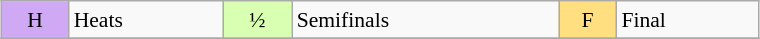<table class="wikitable" style="margin:0.5em auto; font-size:90%; line-height:1.25em;" width=40%;>
<tr>
<td bgcolor="#D0A9F5" align=center>H</td>
<td>Heats</td>
<td bgcolor="#D9FFB2" align=center>½</td>
<td>Semifinals</td>
<td bgcolor="#FFDF80" align=center>F</td>
<td>Final</td>
</tr>
<tr>
</tr>
</table>
